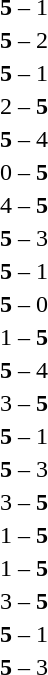<table style="text-align:center">
<tr>
<th width=223></th>
<th width=100></th>
<th width=223></th>
</tr>
<tr>
<td align=right></td>
<td><strong>5</strong> – 1</td>
<td align=left></td>
</tr>
<tr>
<td align=right></td>
<td><strong>5</strong> – 2</td>
<td align=left></td>
</tr>
<tr>
<td align=right></td>
<td><strong>5</strong> – 1</td>
<td align=left></td>
</tr>
<tr>
<td align=right></td>
<td>2 – <strong>5</strong></td>
<td align=left></td>
</tr>
<tr>
<td align=right></td>
<td><strong>5</strong> – 4</td>
<td align=left></td>
</tr>
<tr>
<td align=right></td>
<td>0 – <strong>5</strong></td>
<td align=left></td>
</tr>
<tr>
<td align=right></td>
<td>4 – <strong>5</strong></td>
<td align=left></td>
</tr>
<tr>
<td align=right></td>
<td><strong>5</strong> – 3</td>
<td align=left></td>
</tr>
<tr>
<td align=right></td>
<td><strong>5</strong> – 1</td>
<td align=left></td>
</tr>
<tr>
<td align=right></td>
<td><strong>5</strong> – 0</td>
<td align=left></td>
</tr>
<tr>
<td align=right></td>
<td>1 – <strong>5</strong></td>
<td align=left></td>
</tr>
<tr>
<td align=right></td>
<td><strong>5</strong> – 4</td>
<td align=left></td>
</tr>
<tr>
<td align=right></td>
<td>3 – <strong>5</strong></td>
<td align=left></td>
</tr>
<tr>
<td align=right></td>
<td><strong>5</strong> – 1</td>
<td align=left></td>
</tr>
<tr>
<td align=right></td>
<td><strong>5</strong> – 3</td>
<td align=left></td>
</tr>
<tr>
<td align=right></td>
<td>3 – <strong>5</strong></td>
<td align=left></td>
</tr>
<tr>
<td align=right></td>
<td>1 – <strong>5</strong></td>
<td align=left></td>
</tr>
<tr>
<td align=right></td>
<td>1 – <strong>5</strong></td>
<td align=left></td>
</tr>
<tr>
<td align=right></td>
<td>3 – <strong>5</strong></td>
<td align=left></td>
</tr>
<tr>
<td align=right></td>
<td><strong>5</strong> – 1</td>
<td align=left></td>
</tr>
<tr>
<td align=right></td>
<td><strong>5</strong> – 3</td>
<td align=left></td>
</tr>
</table>
